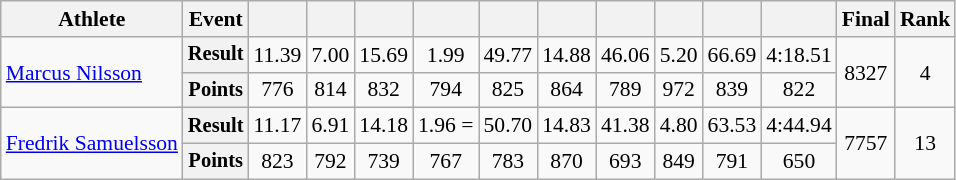<table class="wikitable" style="font-size:90%">
<tr>
<th>Athlete</th>
<th>Event</th>
<th></th>
<th></th>
<th></th>
<th></th>
<th></th>
<th></th>
<th></th>
<th></th>
<th></th>
<th></th>
<th>Final</th>
<th>Rank</th>
</tr>
<tr align=center>
<td rowspan=2 align=left><a href='#'>Marcus Nilsson</a></td>
<th style="font-size:95%">Result</th>
<td>11.39 </td>
<td>7.00 </td>
<td>15.69 </td>
<td>1.99 </td>
<td>49.77 </td>
<td>14.88</td>
<td>46.06</td>
<td>5.20 </td>
<td>66.69 </td>
<td>4:18.51 </td>
<td rowspan="2">8327 </td>
<td rowspan="2">4</td>
</tr>
<tr align=center>
<th style="font-size:95%">Points</th>
<td>776</td>
<td>814</td>
<td>832</td>
<td>794</td>
<td>825</td>
<td>864</td>
<td>789</td>
<td>972</td>
<td>839</td>
<td>822</td>
</tr>
<tr align=center>
<td rowspan=2 align=left><a href='#'>Fredrik Samuelsson</a></td>
<th style="font-size:95%">Result</th>
<td>11.17</td>
<td>6.91</td>
<td>14.18 </td>
<td>1.96 =</td>
<td>50.70</td>
<td>14.83 </td>
<td>41.38</td>
<td>4.80</td>
<td>63.53 </td>
<td>4:44.94 </td>
<td rowspan="2">7757</td>
<td rowspan="2">13</td>
</tr>
<tr align=center>
<th style="font-size:95%">Points</th>
<td>823</td>
<td>792</td>
<td>739</td>
<td>767</td>
<td>783</td>
<td>870</td>
<td>693</td>
<td>849</td>
<td>791</td>
<td>650</td>
</tr>
</table>
